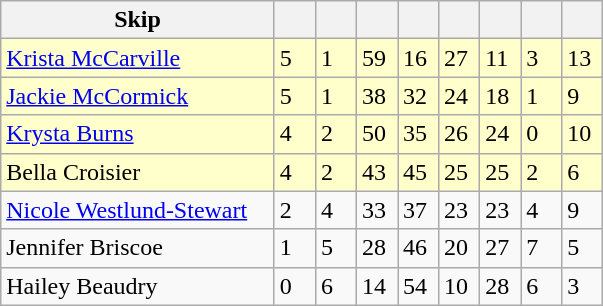<table class=wikitable>
<tr>
<th width=175>Skip</th>
<th width=20></th>
<th width=20></th>
<th width=20></th>
<th width=20></th>
<th width=20></th>
<th width=20></th>
<th width=20></th>
<th width=20></th>
</tr>
<tr bgcolor=#ffffcc>
<td><a href='#'>Krista McCarville</a></td>
<td>5</td>
<td>1</td>
<td>59</td>
<td>16</td>
<td>27</td>
<td>11</td>
<td>3</td>
<td>13</td>
</tr>
<tr bgcolor=#ffffcc>
<td><a href='#'>Jackie McCormick</a></td>
<td>5</td>
<td>1</td>
<td>38</td>
<td>32</td>
<td>24</td>
<td>18</td>
<td>1</td>
<td>9</td>
</tr>
<tr bgcolor=#ffffcc>
<td><a href='#'>Krysta Burns</a></td>
<td>4</td>
<td>2</td>
<td>50</td>
<td>35</td>
<td>26</td>
<td>24</td>
<td>0</td>
<td>10</td>
</tr>
<tr bgcolor=#ffffcc>
<td>Bella Croisier</td>
<td>4</td>
<td>2</td>
<td>43</td>
<td>45</td>
<td>25</td>
<td>25</td>
<td>2</td>
<td>6</td>
</tr>
<tr>
<td><a href='#'>Nicole Westlund-Stewart</a></td>
<td>2</td>
<td>4</td>
<td>33</td>
<td>37</td>
<td>23</td>
<td>23</td>
<td>4</td>
<td>9</td>
</tr>
<tr>
<td>Jennifer Briscoe</td>
<td>1</td>
<td>5</td>
<td>28</td>
<td>46</td>
<td>20</td>
<td>27</td>
<td>7</td>
<td>5</td>
</tr>
<tr>
<td>Hailey Beaudry</td>
<td>0</td>
<td>6</td>
<td>14</td>
<td>54</td>
<td>10</td>
<td>28</td>
<td>6</td>
<td>3</td>
</tr>
</table>
